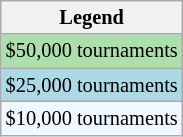<table class="wikitable" style="font-size:85%">
<tr>
<th>Legend</th>
</tr>
<tr style="background:#addfad;">
<td>$50,000 tournaments</td>
</tr>
<tr style="background:lightblue;">
<td>$25,000 tournaments</td>
</tr>
<tr style="background:#f0f8ff;">
<td>$10,000 tournaments</td>
</tr>
</table>
